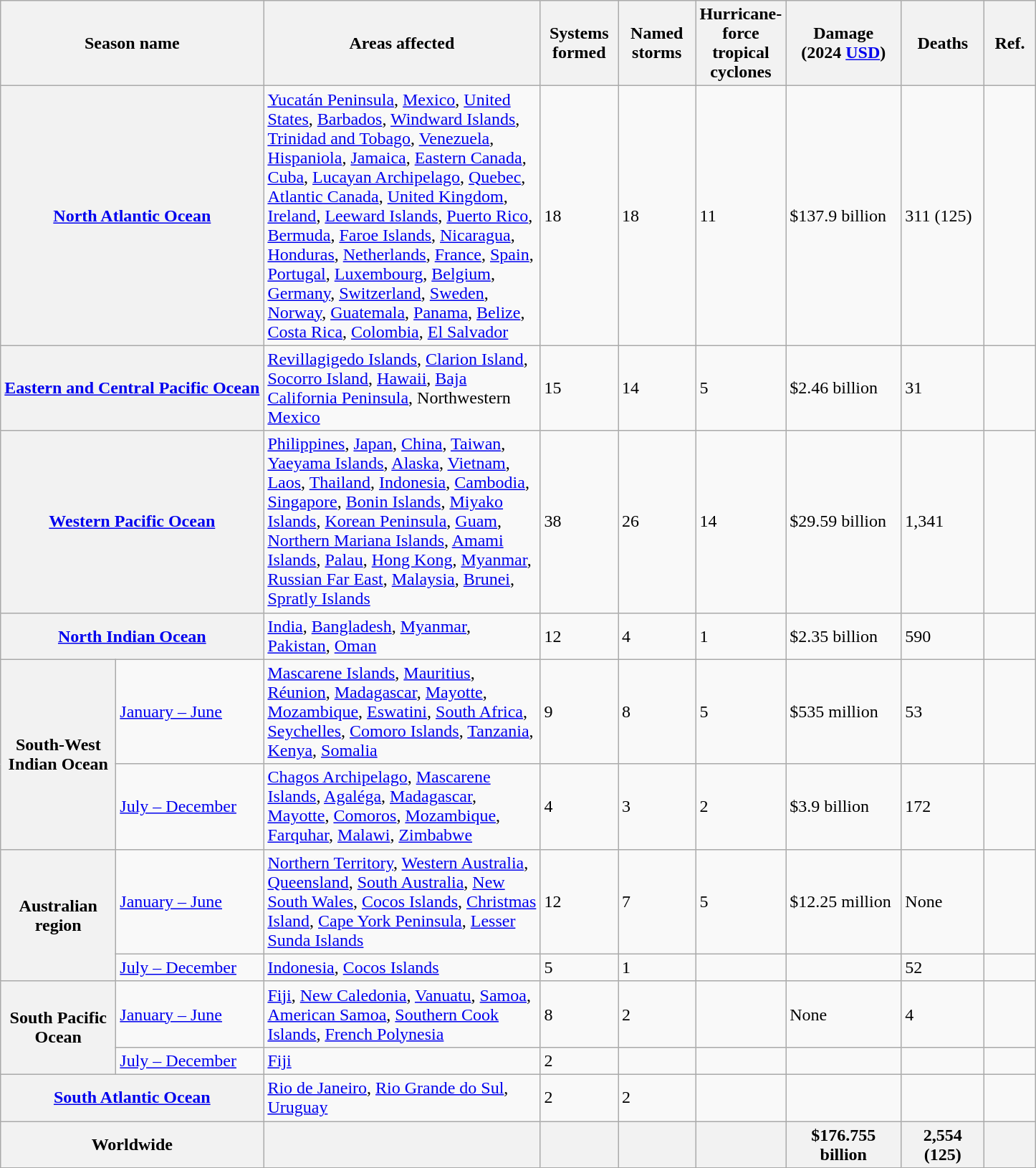<table class="wikitable">
<tr>
<th colspan=2>Season name</th>
<th width="250">Areas affected</th>
<th width="65">Systems formed</th>
<th width="65">Named storms</th>
<th width="65">Hurricane-force<br>tropical cyclones</th>
<th width="100">Damage<br>(2024 <a href='#'>USD</a>)</th>
<th width="70">Deaths</th>
<th width="40">Ref.</th>
</tr>
<tr>
<th colspan=2><a href='#'>North Atlantic Ocean</a></th>
<td><a href='#'>Yucatán Peninsula</a>, <a href='#'>Mexico</a>, <a href='#'>United States</a>, <a href='#'>Barbados</a>, <a href='#'>Windward Islands</a>, <a href='#'>Trinidad and Tobago</a>, <a href='#'>Venezuela</a>, <a href='#'>Hispaniola</a>, <a href='#'>Jamaica</a>, <a href='#'>Eastern Canada</a>, <a href='#'>Cuba</a>, <a href='#'>Lucayan Archipelago</a>, <a href='#'>Quebec</a>, <a href='#'>Atlantic Canada</a>, <a href='#'>United Kingdom</a>, <a href='#'>Ireland</a>, <a href='#'>Leeward Islands</a>, <a href='#'>Puerto Rico</a>, <a href='#'>Bermuda</a>, <a href='#'>Faroe Islands</a>, <a href='#'>Nicaragua</a>, <a href='#'>Honduras</a>, <a href='#'>Netherlands</a>, <a href='#'>France</a>, <a href='#'>Spain</a>, <a href='#'>Portugal</a>, <a href='#'>Luxembourg</a>, <a href='#'>Belgium</a>, <a href='#'>Germany</a>, <a href='#'>Switzerland</a>, <a href='#'>Sweden</a>, <a href='#'>Norway</a>, <a href='#'>Guatemala</a>, <a href='#'>Panama</a>, <a href='#'>Belize</a>, <a href='#'>Costa Rica</a>, <a href='#'>Colombia</a>, <a href='#'>El Salvador</a></td>
<td>18</td>
<td>18</td>
<td>11</td>
<td>$137.9 billion </td>
<td>311 (125)</td>
<td></td>
</tr>
<tr>
<th colspan=2><a href='#'>Eastern and Central Pacific Ocean</a></th>
<td><a href='#'>Revillagigedo Islands</a>, <a href='#'>Clarion Island</a>, <a href='#'>Socorro Island</a>, <a href='#'>Hawaii</a>, <a href='#'>Baja California Peninsula</a>, Northwestern <a href='#'>Mexico</a></td>
<td>15</td>
<td>14</td>
<td>5</td>
<td>$2.46 billion</td>
<td>31</td>
<td></td>
</tr>
<tr>
<th colspan=2><a href='#'>Western Pacific Ocean</a></th>
<td><a href='#'>Philippines</a>, <a href='#'>Japan</a>, <a href='#'>China</a>, <a href='#'>Taiwan</a>, <a href='#'>Yaeyama Islands</a>, <a href='#'>Alaska</a>, <a href='#'>Vietnam</a>, <a href='#'>Laos</a>, <a href='#'>Thailand</a>, <a href='#'>Indonesia</a>, <a href='#'>Cambodia</a>, <a href='#'>Singapore</a>, <a href='#'>Bonin Islands</a>, <a href='#'>Miyako Islands</a>, <a href='#'>Korean Peninsula</a>, <a href='#'>Guam</a>, <a href='#'>Northern Mariana Islands</a>, <a href='#'>Amami Islands</a>, <a href='#'>Palau</a>, <a href='#'>Hong Kong</a>, <a href='#'>Myanmar</a>, <a href='#'>Russian Far East</a>, <a href='#'>Malaysia</a>, <a href='#'>Brunei</a>, <a href='#'>Spratly Islands</a></td>
<td>38</td>
<td>26</td>
<td>14</td>
<td>$29.59 billion</td>
<td>1,341</td>
<td></td>
</tr>
<tr>
<th colspan=2><a href='#'>North Indian Ocean</a></th>
<td><a href='#'>India</a>, <a href='#'>Bangladesh</a>, <a href='#'>Myanmar</a>, <a href='#'>Pakistan</a>, <a href='#'>Oman</a></td>
<td>12</td>
<td>4</td>
<td>1</td>
<td>$2.35 billion</td>
<td>590</td>
<td></td>
</tr>
<tr>
<th rowspan=2 width=100>South-West Indian Ocean</th>
<td width=130><a href='#'>January – June</a></td>
<td><a href='#'>Mascarene Islands</a>, <a href='#'>Mauritius</a>, <a href='#'>Réunion</a>, <a href='#'>Madagascar</a>, <a href='#'>Mayotte</a>, <a href='#'>Mozambique</a>, <a href='#'>Eswatini</a>, <a href='#'>South Africa</a>, <a href='#'>Seychelles</a>, <a href='#'>Comoro Islands</a>, <a href='#'>Tanzania</a>, <a href='#'>Kenya</a>, <a href='#'>Somalia</a></td>
<td>9</td>
<td>8</td>
<td>5</td>
<td>$535 million </td>
<td>53</td>
<td></td>
</tr>
<tr>
<td><a href='#'>July – December</a></td>
<td><a href='#'>Chagos Archipelago</a>, <a href='#'>Mascarene Islands</a>, <a href='#'>Agaléga</a>, <a href='#'>Madagascar</a>, <a href='#'>Mayotte</a>, <a href='#'>Comoros</a>, <a href='#'>Mozambique</a>, <a href='#'>Farquhar</a>, <a href='#'>Malawi</a>, <a href='#'>Zimbabwe</a></td>
<td>4</td>
<td>3</td>
<td>2</td>
<td>$3.9 billion</td>
<td>172</td>
<td></td>
</tr>
<tr>
<th rowspan=2>Australian region</th>
<td><a href='#'>January – June</a></td>
<td><a href='#'>Northern Territory</a>, <a href='#'>Western Australia</a>, <a href='#'>Queensland</a>, <a href='#'>South Australia</a>, <a href='#'>New South Wales</a>, <a href='#'>Cocos Islands</a>, <a href='#'>Christmas Island</a>, <a href='#'>Cape York Peninsula</a>, <a href='#'>Lesser Sunda Islands</a></td>
<td>12</td>
<td>7</td>
<td>5</td>
<td>$12.25 million</td>
<td>None</td>
<td></td>
</tr>
<tr>
<td><a href='#'>July – December</a></td>
<td><a href='#'>Indonesia</a>, <a href='#'>Cocos Islands</a></td>
<td>5</td>
<td>1</td>
<td></td>
<td></td>
<td>52</td>
<td></td>
</tr>
<tr>
<th rowspan=2>South Pacific Ocean</th>
<td><a href='#'>January – June</a></td>
<td><a href='#'>Fiji</a>, <a href='#'>New Caledonia</a>, <a href='#'>Vanuatu</a>, <a href='#'>Samoa</a>, <a href='#'>American Samoa</a>, <a href='#'>Southern Cook Islands</a>, <a href='#'>French Polynesia</a></td>
<td>8</td>
<td>2</td>
<td></td>
<td>None</td>
<td>4</td>
<td></td>
</tr>
<tr>
<td><a href='#'>July – December</a></td>
<td><a href='#'>Fiji</a></td>
<td>2</td>
<td></td>
<td></td>
<td></td>
<td></td>
<td></td>
</tr>
<tr>
<th colspan=2><a href='#'>South Atlantic Ocean</a></th>
<td><a href='#'>Rio de Janeiro</a>, <a href='#'>Rio Grande do Sul</a>, <a href='#'>Uruguay</a></td>
<td>2</td>
<td>2</td>
<td></td>
<td></td>
<td></td>
<td></td>
</tr>
<tr>
<th colspan=2>Worldwide</th>
<th></th>
<th> </th>
<th> </th>
<th></th>
<th>$176.755 billion</th>
<th>2,554 (125)</th>
<th></th>
</tr>
</table>
